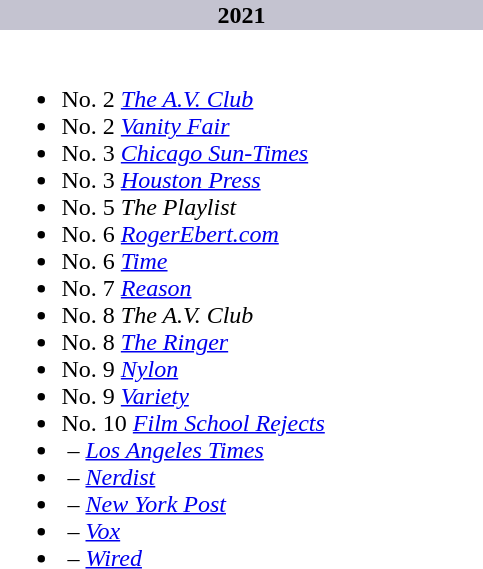<table class="collapsible collapsed">
<tr>
<th style="width:20em; background:#C4C3D0; text-align:center">2021</th>
</tr>
<tr>
<td><br><ul><li>No. 2 <em><a href='#'>The A.V. Club</a></em> </li><li>No. 2 <em><a href='#'>Vanity Fair</a></em></li><li>No. 3 <em><a href='#'>Chicago Sun-Times</a></em></li><li>No. 3 <em><a href='#'>Houston Press</a></em></li><li>No. 5 <em>The Playlist</em></li><li>No. 6 <em><a href='#'>RogerEbert.com</a></em> </li><li>No. 6 <em><a href='#'>Time</a></em></li><li>No. 7 <em><a href='#'>Reason</a></em></li><li>No. 8 <em>The A.V. Club</em> </li><li>No. 8 <em><a href='#'>The Ringer</a></em></li><li>No. 9 <em><a href='#'>Nylon</a></em></li><li>No. 9 <em><a href='#'>Variety</a></em> </li><li>No. 10 <em><a href='#'>Film School Rejects</a></em></li><li> – <em><a href='#'>Los Angeles Times</a></em> </li><li> – <em><a href='#'>Nerdist</a></em></li><li> – <em><a href='#'>New York Post</a></em></li><li> – <em><a href='#'>Vox</a></em></li><li> – <em><a href='#'>Wired</a></em></li></ul></td>
</tr>
</table>
